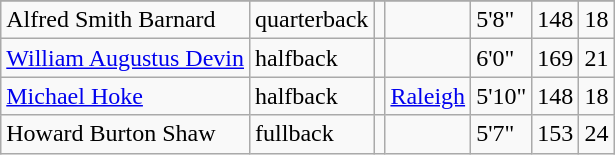<table class="wikitable">
<tr>
</tr>
<tr>
<td>Alfred Smith Barnard</td>
<td>quarterback</td>
<td></td>
<td></td>
<td>5'8"</td>
<td>148</td>
<td>18</td>
</tr>
<tr>
<td><a href='#'>William Augustus Devin</a></td>
<td>halfback</td>
<td></td>
<td></td>
<td>6'0"</td>
<td>169</td>
<td>21</td>
</tr>
<tr>
<td><a href='#'>Michael Hoke</a></td>
<td>halfback</td>
<td></td>
<td><a href='#'>Raleigh</a></td>
<td>5'10"</td>
<td>148</td>
<td>18</td>
</tr>
<tr>
<td>Howard Burton Shaw</td>
<td>fullback</td>
<td></td>
<td></td>
<td>5'7"</td>
<td>153</td>
<td>24</td>
</tr>
</table>
